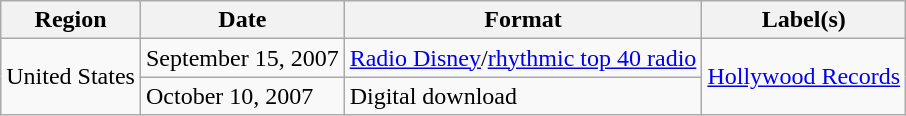<table class="wikitable">
<tr>
<th>Region</th>
<th>Date</th>
<th>Format</th>
<th>Label(s)</th>
</tr>
<tr>
<td rowspan="2">United States</td>
<td>September 15, 2007</td>
<td><a href='#'>Radio Disney</a>/<a href='#'>rhythmic top 40 radio</a></td>
<td rowspan="2"><a href='#'>Hollywood Records</a></td>
</tr>
<tr>
<td>October 10, 2007</td>
<td>Digital download</td>
</tr>
</table>
